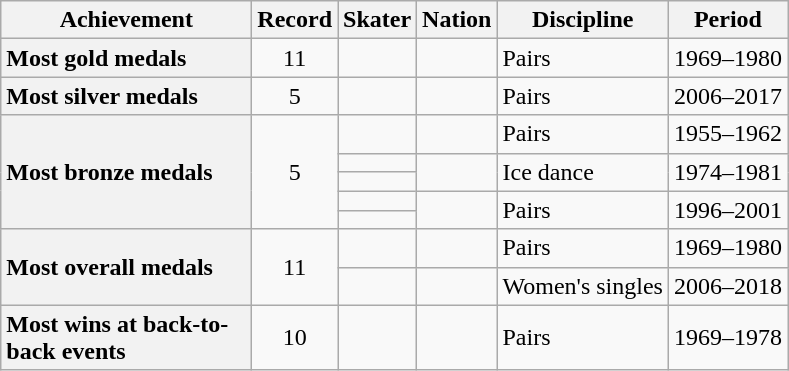<table class="wikitable unsortable" style="text-align:left">
<tr>
<th scope="col" style="width:10em">Achievement</th>
<th scope="col">Record</th>
<th scope="col">Skater</th>
<th scope="col">Nation</th>
<th scope="col">Discipline</th>
<th scope="col">Period</th>
</tr>
<tr>
<th scope="row" style="text-align:left">Most gold medals</th>
<td align=center>11</td>
<td></td>
<td></td>
<td>Pairs</td>
<td align="center">1969–1980</td>
</tr>
<tr>
<th scope="row" style="text-align:left">Most silver medals</th>
<td align=center>5</td>
<td></td>
<td></td>
<td>Pairs</td>
<td align="center">2006–2017</td>
</tr>
<tr>
<th scope="row" rowspan="5" style="text-align:left">Most bronze medals</th>
<td rowspan=5 align=center>5</td>
<td></td>
<td></td>
<td>Pairs</td>
<td align="center">1955–1962</td>
</tr>
<tr>
<td></td>
<td rowspan="2"></td>
<td rowspan="2">Ice dance</td>
<td rowspan="2" align="center">1974–1981</td>
</tr>
<tr>
<td></td>
</tr>
<tr>
<td></td>
<td rowspan="2"></td>
<td rowspan="2">Pairs</td>
<td rowspan=2 align="center">1996–2001</td>
</tr>
<tr>
<td></td>
</tr>
<tr>
<th scope="row" rowspan="2" style="text-align:left">Most overall medals</th>
<td rowspan=2 align=center>11</td>
<td></td>
<td></td>
<td>Pairs</td>
<td align="center">1969–1980</td>
</tr>
<tr>
<td></td>
<td></td>
<td>Women's singles</td>
<td align="center">2006–2018</td>
</tr>
<tr>
<th scope="row" style="text-align:left">Most wins at back-to-back events</th>
<td align=center>10</td>
<td></td>
<td></td>
<td>Pairs</td>
<td align="center">1969–1978</td>
</tr>
</table>
